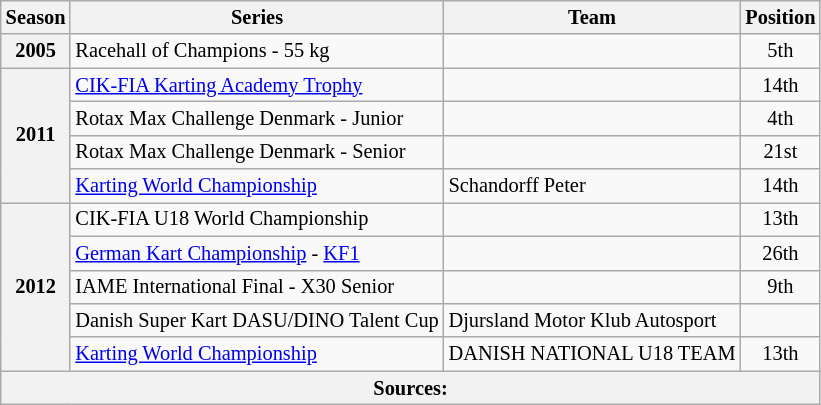<table class="wikitable" style="font-size: 85%; text-align:center">
<tr>
<th>Season</th>
<th>Series</th>
<th>Team</th>
<th>Position</th>
</tr>
<tr>
<th>2005</th>
<td align="left">Racehall of Champions - 55 kg</td>
<td align="left"></td>
<td>5th</td>
</tr>
<tr>
<th rowspan="4">2011</th>
<td align="left"><a href='#'>CIK-FIA Karting Academy Trophy</a></td>
<td align="left"></td>
<td>14th</td>
</tr>
<tr>
<td align="left">Rotax Max Challenge Denmark - Junior</td>
<td align="left"></td>
<td>4th</td>
</tr>
<tr>
<td align="left">Rotax Max Challenge Denmark - Senior</td>
<td align="left"></td>
<td>21st</td>
</tr>
<tr>
<td align="left"><a href='#'>Karting World Championship</a></td>
<td align="left">Schandorff Peter</td>
<td>14th</td>
</tr>
<tr>
<th rowspan="5">2012</th>
<td align="left">CIK-FIA U18 World Championship</td>
<td align="left"></td>
<td>13th</td>
</tr>
<tr>
<td align="left"><a href='#'>German Kart Championship</a> - <a href='#'>KF1</a></td>
<td align="left"></td>
<td>26th</td>
</tr>
<tr>
<td align="left">IAME International Final - X30 Senior</td>
<td align="left"></td>
<td>9th</td>
</tr>
<tr>
<td align="left">Danish Super Kart DASU/DINO Talent Cup</td>
<td align="left">Djursland Motor Klub Autosport</td>
<td></td>
</tr>
<tr>
<td align="left"><a href='#'>Karting World Championship</a></td>
<td align="left">DANISH NATIONAL U18 TEAM</td>
<td>13th</td>
</tr>
<tr>
<th colspan="4">Sources:</th>
</tr>
</table>
